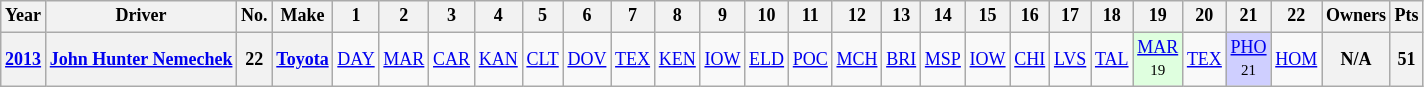<table class="wikitable" style="text-align:center; font-size:75%">
<tr>
<th>Year</th>
<th>Driver</th>
<th>No.</th>
<th>Make</th>
<th>1</th>
<th>2</th>
<th>3</th>
<th>4</th>
<th>5</th>
<th>6</th>
<th>7</th>
<th>8</th>
<th>9</th>
<th>10</th>
<th>11</th>
<th>12</th>
<th>13</th>
<th>14</th>
<th>15</th>
<th>16</th>
<th>17</th>
<th>18</th>
<th>19</th>
<th>20</th>
<th>21</th>
<th>22</th>
<th>Owners</th>
<th>Pts</th>
</tr>
<tr>
<th><a href='#'>2013</a></th>
<th><a href='#'>John Hunter Nemechek</a></th>
<th>22</th>
<th><a href='#'>Toyota</a></th>
<td><a href='#'>DAY</a></td>
<td><a href='#'>MAR</a></td>
<td><a href='#'>CAR</a></td>
<td><a href='#'>KAN</a></td>
<td><a href='#'>CLT</a></td>
<td><a href='#'>DOV</a></td>
<td><a href='#'>TEX</a></td>
<td><a href='#'>KEN</a></td>
<td><a href='#'>IOW</a></td>
<td><a href='#'>ELD</a></td>
<td><a href='#'>POC</a></td>
<td><a href='#'>MCH</a></td>
<td><a href='#'>BRI</a></td>
<td><a href='#'>MSP</a></td>
<td><a href='#'>IOW</a></td>
<td><a href='#'>CHI</a></td>
<td><a href='#'>LVS</a></td>
<td><a href='#'>TAL</a></td>
<td style="background:#DFFFDF;"><a href='#'>MAR</a><br><small>19</small></td>
<td><a href='#'>TEX</a></td>
<td style="background:#CFCFFF;"><a href='#'>PHO</a><br><small>21</small></td>
<td><a href='#'>HOM</a></td>
<th>N/A</th>
<th>51</th>
</tr>
</table>
